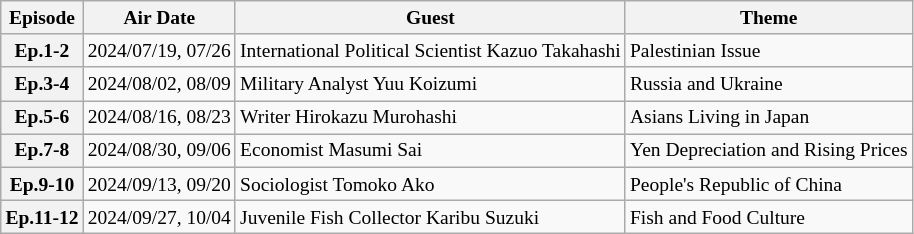<table class="wikitable" style="font-size:small">
<tr>
<th>Episode</th>
<th>Air Date</th>
<th>Guest</th>
<th>Theme</th>
</tr>
<tr>
<th>Ep.1-2</th>
<td>2024/07/19, 07/26</td>
<td>International Political Scientist Kazuo Takahashi</td>
<td>Palestinian Issue</td>
</tr>
<tr>
<th>Ep.3-4</th>
<td>2024/08/02, 08/09</td>
<td>Military Analyst Yuu Koizumi</td>
<td>Russia and Ukraine</td>
</tr>
<tr>
<th>Ep.5-6</th>
<td>2024/08/16, 08/23</td>
<td>Writer Hirokazu Murohashi</td>
<td>Asians Living in Japan</td>
</tr>
<tr>
<th>Ep.7-8</th>
<td>2024/08/30, 09/06</td>
<td>Economist Masumi Sai</td>
<td>Yen Depreciation and Rising Prices</td>
</tr>
<tr>
<th>Ep.9-10</th>
<td>2024/09/13, 09/20</td>
<td>Sociologist Tomoko Ako</td>
<td>People's Republic of China</td>
</tr>
<tr>
<th>Ep.11-12</th>
<td>2024/09/27, 10/04</td>
<td>Juvenile Fish Collector Karibu Suzuki</td>
<td>Fish and Food Culture</td>
</tr>
</table>
